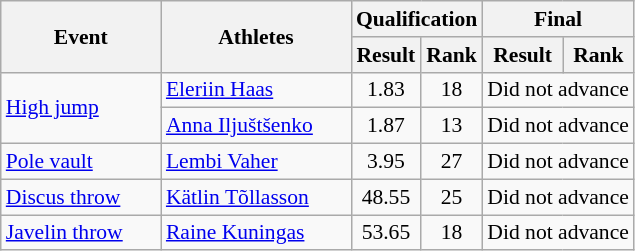<table class="wikitable" border="1" style="font-size:90%">
<tr>
<th rowspan="2" width=100>Event</th>
<th rowspan="2" width=120>Athletes</th>
<th colspan="2">Qualification</th>
<th colspan="2">Final</th>
</tr>
<tr>
<th>Result</th>
<th>Rank</th>
<th>Result</th>
<th>Rank</th>
</tr>
<tr>
<td rowspan=2><a href='#'>High jump</a></td>
<td><a href='#'>Eleriin Haas</a></td>
<td align=center>1.83</td>
<td align=center>18</td>
<td align=center colspan="2">Did not advance</td>
</tr>
<tr>
<td><a href='#'>Anna Iljuštšenko</a></td>
<td align=center>1.87</td>
<td align=center>13</td>
<td align=center colspan="2">Did not advance</td>
</tr>
<tr>
<td><a href='#'>Pole vault</a></td>
<td><a href='#'>Lembi Vaher</a></td>
<td align=center>3.95</td>
<td align=center>27</td>
<td align=center colspan="2">Did not advance</td>
</tr>
<tr>
<td><a href='#'>Discus throw</a></td>
<td><a href='#'>Kätlin Tõllasson</a></td>
<td align=center>48.55</td>
<td align=center>25</td>
<td align=center colspan="2">Did not advance</td>
</tr>
<tr>
<td><a href='#'>Javelin throw</a></td>
<td><a href='#'>Raine Kuningas</a></td>
<td align=center>53.65</td>
<td align=center>18</td>
<td align=center colspan="2">Did not advance</td>
</tr>
</table>
